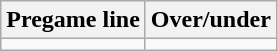<table class="wikitable">
<tr align="center">
<th style=>Pregame line</th>
<th style=>Over/under</th>
</tr>
<tr align="center">
<td></td>
<td></td>
</tr>
</table>
